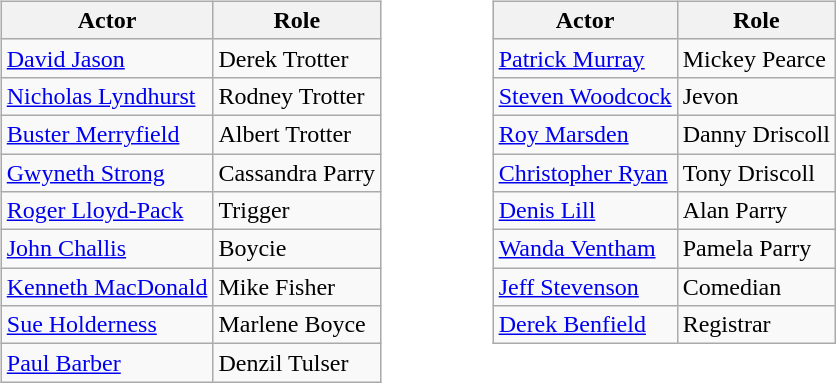<table>
<tr>
<td valign="top"><br><table class="wikitable">
<tr>
<th>Actor</th>
<th>Role</th>
</tr>
<tr>
<td><a href='#'>David Jason</a></td>
<td>Derek Trotter</td>
</tr>
<tr>
<td><a href='#'>Nicholas Lyndhurst</a></td>
<td>Rodney Trotter</td>
</tr>
<tr>
<td><a href='#'>Buster Merryfield</a></td>
<td>Albert Trotter</td>
</tr>
<tr>
<td><a href='#'>Gwyneth Strong</a></td>
<td>Cassandra Parry</td>
</tr>
<tr>
<td><a href='#'>Roger Lloyd-Pack</a></td>
<td>Trigger</td>
</tr>
<tr>
<td><a href='#'>John Challis</a></td>
<td>Boycie</td>
</tr>
<tr>
<td><a href='#'>Kenneth MacDonald</a></td>
<td>Mike Fisher</td>
</tr>
<tr>
<td><a href='#'>Sue Holderness</a></td>
<td>Marlene Boyce</td>
</tr>
<tr>
<td><a href='#'>Paul Barber</a></td>
<td>Denzil Tulser</td>
</tr>
</table>
</td>
<td width="50"> </td>
<td valign="top"><br><table class="wikitable">
<tr>
<th>Actor</th>
<th>Role</th>
</tr>
<tr>
<td><a href='#'>Patrick Murray</a></td>
<td>Mickey Pearce</td>
</tr>
<tr>
<td><a href='#'>Steven Woodcock</a></td>
<td>Jevon</td>
</tr>
<tr>
<td><a href='#'>Roy Marsden</a></td>
<td>Danny Driscoll</td>
</tr>
<tr>
<td><a href='#'>Christopher Ryan</a></td>
<td>Tony Driscoll</td>
</tr>
<tr>
<td><a href='#'>Denis Lill</a></td>
<td>Alan Parry</td>
</tr>
<tr>
<td><a href='#'>Wanda Ventham</a></td>
<td>Pamela Parry</td>
</tr>
<tr>
<td><a href='#'>Jeff Stevenson</a></td>
<td>Comedian</td>
</tr>
<tr>
<td><a href='#'>Derek Benfield</a></td>
<td>Registrar</td>
</tr>
</table>
</td>
</tr>
</table>
